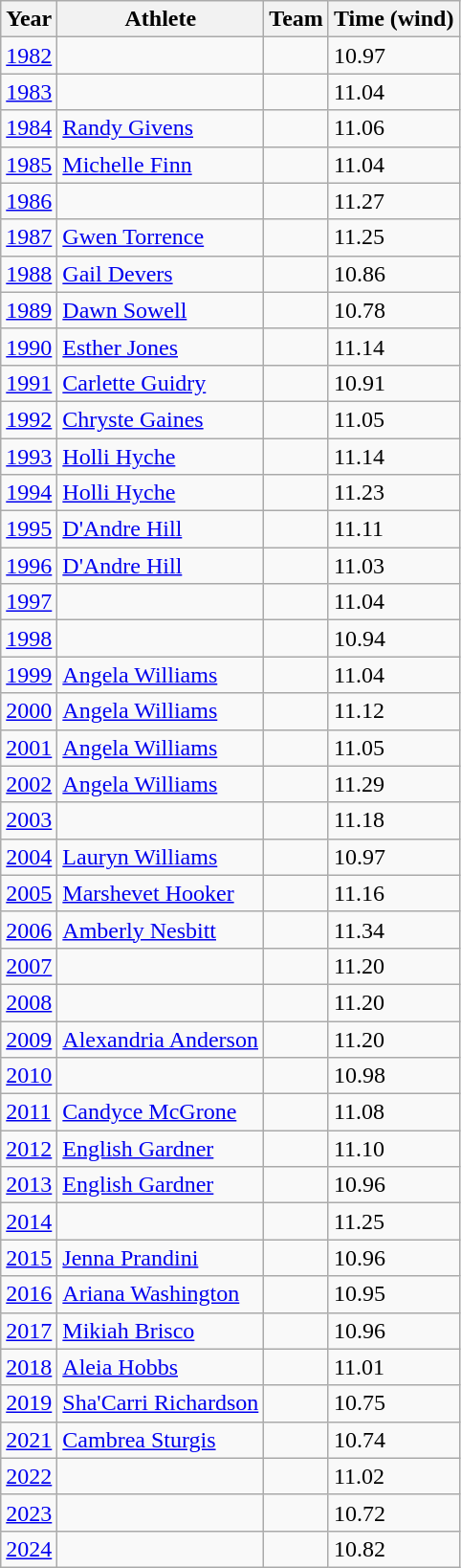<table class="wikitable sortable">
<tr>
<th>Year</th>
<th>Athlete</th>
<th>Team</th>
<th>Time (wind)</th>
</tr>
<tr>
<td><a href='#'>1982</a></td>
<td></td>
<td></td>
<td>10.97   </td>
</tr>
<tr>
<td><a href='#'>1983</a></td>
<td></td>
<td></td>
<td>11.04  </td>
</tr>
<tr>
<td><a href='#'>1984</a></td>
<td><a href='#'>Randy Givens</a></td>
<td></td>
<td>11.06  </td>
</tr>
<tr>
<td><a href='#'>1985</a></td>
<td><a href='#'>Michelle Finn</a></td>
<td></td>
<td>11.04  </td>
</tr>
<tr>
<td><a href='#'>1986</a></td>
<td></td>
<td></td>
<td>11.27 </td>
</tr>
<tr>
<td><a href='#'>1987</a></td>
<td><a href='#'>Gwen Torrence</a></td>
<td></td>
<td>11.25 </td>
</tr>
<tr>
<td><a href='#'>1988</a></td>
<td><a href='#'>Gail Devers</a></td>
<td></td>
<td>10.86  </td>
</tr>
<tr>
<td><a href='#'>1989</a></td>
<td><a href='#'>Dawn Sowell</a></td>
<td></td>
<td>10.78  </td>
</tr>
<tr>
<td><a href='#'>1990</a></td>
<td><a href='#'>Esther Jones</a></td>
<td></td>
<td>11.14  </td>
</tr>
<tr>
<td><a href='#'>1991</a></td>
<td><a href='#'>Carlette Guidry</a></td>
<td></td>
<td>10.91  </td>
</tr>
<tr>
<td><a href='#'>1992</a></td>
<td><a href='#'>Chryste Gaines</a></td>
<td></td>
<td>11.05  </td>
</tr>
<tr>
<td><a href='#'>1993</a></td>
<td><a href='#'>Holli Hyche</a></td>
<td></td>
<td>11.14 </td>
</tr>
<tr>
<td><a href='#'>1994</a></td>
<td><a href='#'>Holli Hyche</a></td>
<td></td>
<td>11.23 </td>
</tr>
<tr>
<td><a href='#'>1995</a></td>
<td><a href='#'>D'Andre Hill</a></td>
<td></td>
<td>11.11 </td>
</tr>
<tr>
<td><a href='#'>1996</a></td>
<td><a href='#'>D'Andre Hill</a></td>
<td></td>
<td>11.03 </td>
</tr>
<tr>
<td><a href='#'>1997</a></td>
<td></td>
<td></td>
<td>11.04 </td>
</tr>
<tr>
<td><a href='#'>1998</a></td>
<td></td>
<td></td>
<td>10.94  </td>
</tr>
<tr>
<td><a href='#'>1999</a></td>
<td><a href='#'>Angela Williams</a></td>
<td></td>
<td>11.04 </td>
</tr>
<tr>
<td><a href='#'>2000</a></td>
<td><a href='#'>Angela Williams</a></td>
<td></td>
<td>11.12 </td>
</tr>
<tr>
<td><a href='#'>2001</a></td>
<td><a href='#'>Angela Williams</a></td>
<td></td>
<td>11.05  </td>
</tr>
<tr>
<td><a href='#'>2002</a></td>
<td><a href='#'>Angela Williams</a></td>
<td></td>
<td>11.29 </td>
</tr>
<tr>
<td><a href='#'>2003</a></td>
<td></td>
<td></td>
<td>11.18 </td>
</tr>
<tr>
<td><a href='#'>2004</a></td>
<td><a href='#'>Lauryn Williams</a></td>
<td></td>
<td>10.97 </td>
</tr>
<tr>
<td><a href='#'>2005</a></td>
<td><a href='#'>Marshevet Hooker</a></td>
<td></td>
<td>11.16 </td>
</tr>
<tr>
<td><a href='#'>2006</a></td>
<td><a href='#'>Amberly Nesbitt</a></td>
<td></td>
<td>11.34 </td>
</tr>
<tr>
<td><a href='#'>2007</a></td>
<td></td>
<td></td>
<td>11.20 </td>
</tr>
<tr>
<td><a href='#'>2008</a></td>
<td></td>
<td></td>
<td>11.20 </td>
</tr>
<tr>
<td><a href='#'>2009</a></td>
<td><a href='#'>Alexandria Anderson</a></td>
<td></td>
<td>11.20 </td>
</tr>
<tr>
<td><a href='#'>2010</a></td>
<td></td>
<td></td>
<td>10.98  </td>
</tr>
<tr>
<td><a href='#'>2011</a></td>
<td><a href='#'>Candyce McGrone</a></td>
<td></td>
<td>11.08 </td>
</tr>
<tr>
<td><a href='#'>2012</a></td>
<td><a href='#'>English Gardner</a></td>
<td></td>
<td>11.10 </td>
</tr>
<tr>
<td><a href='#'>2013</a></td>
<td><a href='#'>English Gardner</a></td>
<td></td>
<td>10.96 </td>
</tr>
<tr>
<td><a href='#'>2014</a></td>
<td></td>
<td></td>
<td>11.25 </td>
</tr>
<tr>
<td><a href='#'>2015</a></td>
<td><a href='#'>Jenna Prandini</a></td>
<td></td>
<td>10.96  </td>
</tr>
<tr>
<td><a href='#'>2016</a></td>
<td><a href='#'>Ariana Washington</a></td>
<td></td>
<td>10.95  </td>
</tr>
<tr>
<td><a href='#'>2017</a></td>
<td><a href='#'>Mikiah Brisco</a></td>
<td></td>
<td>10.96 </td>
</tr>
<tr>
<td><a href='#'>2018</a></td>
<td><a href='#'>Aleia Hobbs</a></td>
<td></td>
<td>11.01 </td>
</tr>
<tr>
<td><a href='#'>2019</a></td>
<td><a href='#'>Sha'Carri Richardson</a></td>
<td></td>
<td>10.75 </td>
</tr>
<tr>
<td><a href='#'>2021</a></td>
<td><a href='#'>Cambrea Sturgis</a></td>
<td></td>
<td>10.74  </td>
</tr>
<tr>
<td><a href='#'>2022</a></td>
<td></td>
<td></td>
<td>11.02 </td>
</tr>
<tr>
<td><a href='#'>2023</a></td>
<td></td>
<td></td>
<td>10.72  </td>
</tr>
<tr>
<td><a href='#'>2024</a></td>
<td></td>
<td></td>
<td>10.82  </td>
</tr>
</table>
